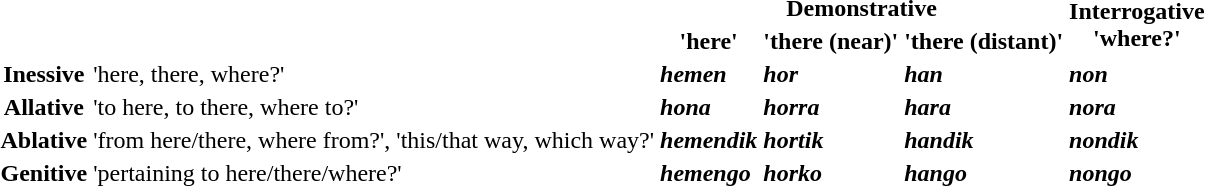<table>
<tr>
<th rowspan=2 colspan=2></th>
<th colspan=3 align="center">Demonstrative</th>
<th rowspan=2 align="center">Interrogative<br>'where?'</th>
</tr>
<tr>
<th align="center">'here'</th>
<th align="center">'there (near)'</th>
<th align="center">'there (distant)'</th>
</tr>
<tr>
<th>Inessive</th>
<td>'here, there, where?'</td>
<td><strong><em>hemen</em></strong></td>
<td><strong><em>hor</em></strong></td>
<td><strong><em>han</em></strong></td>
<td><strong><em>non</em></strong></td>
</tr>
<tr>
<th>Allative</th>
<td>'to here, to there, where to?'</td>
<td><strong><em>hona</em></strong></td>
<td><strong><em>horra</em></strong></td>
<td><strong><em>hara</em></strong></td>
<td><strong><em>nora</em></strong></td>
</tr>
<tr>
<th>Ablative</th>
<td>'from here/there, where from?', 'this/that way, which way?'</td>
<td><strong><em>hemendik</em></strong></td>
<td><strong><em>hortik</em></strong></td>
<td><strong><em>handik</em></strong></td>
<td><strong><em>nondik</em></strong></td>
</tr>
<tr>
<th>Genitive</th>
<td>'pertaining to here/there/where?'</td>
<td><strong><em>hemengo</em></strong></td>
<td><strong><em>horko</em></strong></td>
<td><strong><em>hango</em></strong></td>
<td><strong><em>nongo</em></strong></td>
</tr>
</table>
